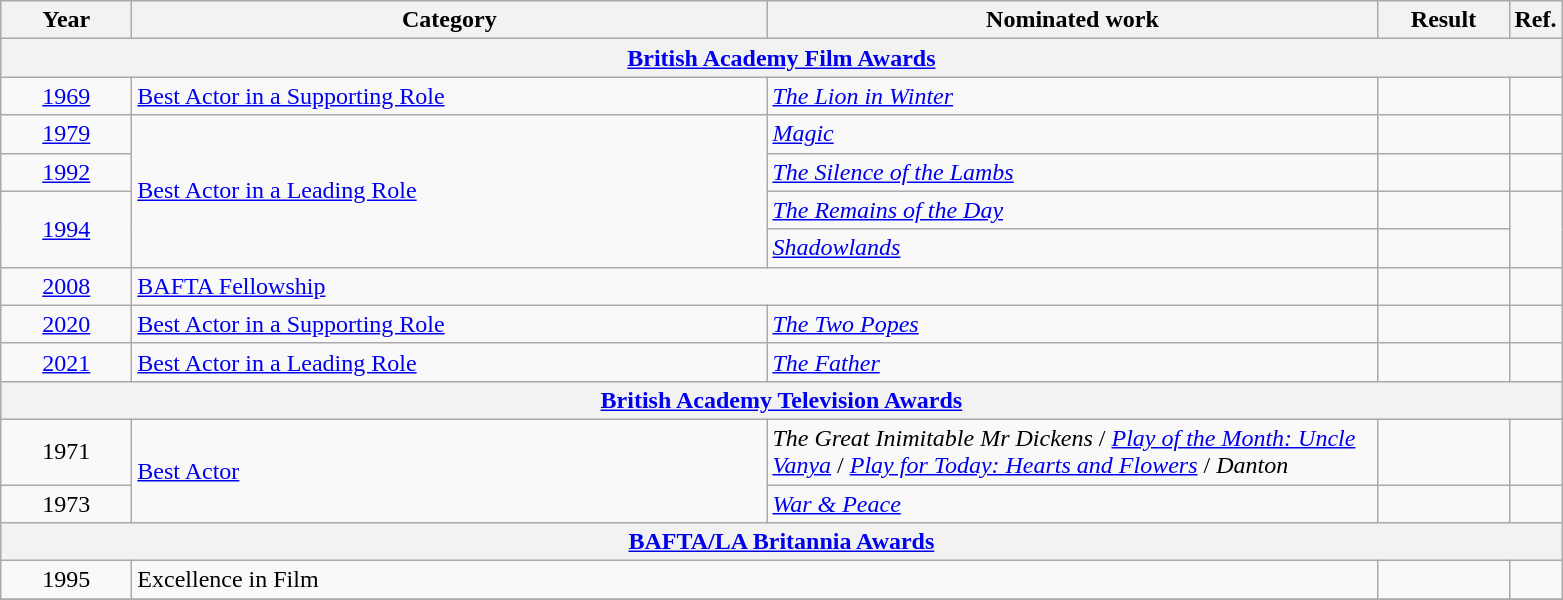<table class=wikitable>
<tr>
<th scope="col" style="width:5em;">Year</th>
<th scope="col" style="width:26em;">Category</th>
<th scope="col" style="width:25em;">Nominated work</th>
<th scope="col" style="width:5em;">Result</th>
<th>Ref.</th>
</tr>
<tr>
<th colspan=5><a href='#'>British Academy Film Awards</a></th>
</tr>
<tr>
<td style="text-align:center;"><a href='#'>1969</a></td>
<td><a href='#'>Best Actor in a Supporting Role</a></td>
<td><em><a href='#'>The Lion in Winter</a></em></td>
<td></td>
<td style="text-align:center;"></td>
</tr>
<tr>
<td style="text-align:center;"><a href='#'>1979</a></td>
<td rowspan="4"><a href='#'>Best Actor in a Leading Role</a></td>
<td><em><a href='#'>Magic</a></em></td>
<td></td>
<td style="text-align:center;"></td>
</tr>
<tr>
<td style="text-align:center;"><a href='#'>1992</a></td>
<td><em><a href='#'>The Silence of the Lambs</a></em></td>
<td></td>
<td style="text-align:center;"></td>
</tr>
<tr>
<td style="text-align:center;", rowspan="2"><a href='#'>1994</a></td>
<td><em><a href='#'>The Remains of the Day</a></em></td>
<td></td>
<td style="text-align:center;", rowspan=2></td>
</tr>
<tr>
<td><em><a href='#'>Shadowlands</a></em></td>
<td></td>
</tr>
<tr>
<td style="text-align:center;"><a href='#'>2008</a></td>
<td colspan=2><a href='#'>BAFTA Fellowship</a></td>
<td></td>
<td style="text-align:center;"></td>
</tr>
<tr>
<td style="text-align:center;"><a href='#'>2020</a></td>
<td><a href='#'>Best Actor in a Supporting Role</a></td>
<td><em><a href='#'>The Two Popes</a></em></td>
<td></td>
<td style="text-align:center;"></td>
</tr>
<tr>
<td style="text-align:center;"><a href='#'>2021</a></td>
<td><a href='#'>Best Actor in a Leading Role</a></td>
<td><em><a href='#'>The Father</a></em></td>
<td></td>
<td style="text-align:center;"></td>
</tr>
<tr>
<th colspan=5><a href='#'>British Academy Television Awards</a></th>
</tr>
<tr>
<td style="text-align:center;">1971</td>
<td rowspan="2"><a href='#'>Best Actor</a></td>
<td><em>The Great Inimitable Mr Dickens</em> / <a href='#'><em>Play of the Month: Uncle Vanya</em></a> / <em><a href='#'>Play for Today: Hearts and Flowers</a></em> / <em>Danton</em></td>
<td></td>
<td style="text-align:center;"></td>
</tr>
<tr>
<td style="text-align:center;">1973</td>
<td><em><a href='#'>War & Peace</a></em></td>
<td></td>
<td style="text-align:center;"></td>
</tr>
<tr>
<th colspan=5><a href='#'>BAFTA/LA Britannia Awards</a></th>
</tr>
<tr>
<td style="text-align:center;">1995</td>
<td colspan=2>Excellence in Film</td>
<td></td>
<td style="text-align:center;"></td>
</tr>
<tr>
</tr>
</table>
